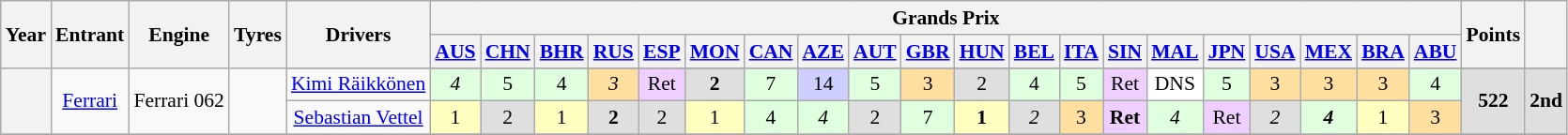<table class="wikitable" style="text-align:center; font-size:90%">
<tr>
<th rowspan="2">Year</th>
<th rowspan="2">Entrant</th>
<th rowspan="2">Engine</th>
<th rowspan="2">Tyres</th>
<th rowspan="2">Drivers</th>
<th colspan="20">Grands Prix</th>
<th rowspan="2">Points</th>
<th rowspan="2"></th>
</tr>
<tr>
<th><a href='#'>AUS</a></th>
<th><a href='#'>CHN</a></th>
<th><a href='#'>BHR</a></th>
<th><a href='#'>RUS</a></th>
<th><a href='#'>ESP</a></th>
<th><a href='#'>MON</a></th>
<th><a href='#'>CAN</a></th>
<th><a href='#'>AZE</a></th>
<th><a href='#'>AUT</a></th>
<th><a href='#'>GBR</a></th>
<th><a href='#'>HUN</a></th>
<th><a href='#'>BEL</a></th>
<th><a href='#'>ITA</a></th>
<th><a href='#'>SIN</a></th>
<th><a href='#'>MAL</a></th>
<th><a href='#'>JPN</a></th>
<th><a href='#'>USA</a></th>
<th><a href='#'>MEX</a></th>
<th><a href='#'>BRA</a></th>
<th><a href='#'>ABU</a></th>
</tr>
<tr>
<th rowspan="3"></th>
<td rowspan="3"><a href='#'>Ferrari</a></td>
<td rowspan="3">Ferrari 062</td>
<td rowspan="3"></td>
</tr>
<tr>
<td align="center"><a href='#'>Kimi Räikkönen</a></td>
<td style="background-color:#dfffdf"><em>4</em></td>
<td style="background-color:#dfffdf">5</td>
<td style="background-color:#dfffdf">4</td>
<td style="background-color:#ffdf9f"><em>3</em></td>
<td style="background-color:#efcfff">Ret</td>
<td style="background-color:#dfdfdf"><strong>2</strong></td>
<td style="background-color:#dfffdf">7</td>
<td style="background-color:#cfcfff">14</td>
<td style="background-color:#dfffdf">5</td>
<td style="background-color:#ffdf9f">3</td>
<td style="background-color:#dfdfdf">2</td>
<td style="background-color:#dfffdf">4</td>
<td style="background-color:#dfffdf">5</td>
<td style="background-color:#efcfff">Ret</td>
<td style="background-color:#ffffff">DNS</td>
<td style="background-color:#dfffdf">5</td>
<td style="background-color:#ffdf9f">3</td>
<td style="background-color:#ffdf9f">3</td>
<td style="background-color:#ffdf9f">3</td>
<td style="background-color:#dfffdf">4</td>
<td rowspan="2" style="background-color:#dfdfdf"><strong>522</strong></td>
<td rowspan="2" style="background-color:#dfdfdf"><strong>2nd</strong></td>
</tr>
<tr>
<td align="center"><a href='#'>Sebastian Vettel</a></td>
<td style="background-color:#ffffbf">1</td>
<td style="background-color:#DFDFDF">2</td>
<td style="background-color:#ffffbf">1</td>
<td style="background-color:#dfdfdf"><strong>2</strong></td>
<td style="background-color:#dfdfdf">2</td>
<td style="background-color:#ffffbf">1</td>
<td style="background-color:#dfffdf">4</td>
<td style="background-color:#dfffdf"><em>4</em></td>
<td style="background-color:#dfdfdf">2</td>
<td style="background-color:#dfffdf">7</td>
<td style="background-color:#ffffbf"><strong>1</strong></td>
<td style="background-color:#dfdfdf"><em>2</em></td>
<td style="background-color:#ffdf9f">3</td>
<td style="background-color:#efcfff"><strong>Ret</strong></td>
<td style="background-color:#dfffdf"><em>4</em></td>
<td style="background-color:#efcfff">Ret</td>
<td style="background-color:#dfdfdf"><em>2</em></td>
<td style="background-color:#dfffdf"><strong><em>4</em></strong></td>
<td style="background-color:#ffffbf">1</td>
<td style="background-color:#ffdf9f">3</td>
</tr>
<tr>
</tr>
</table>
